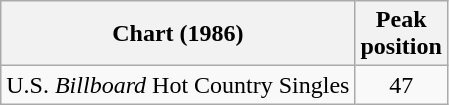<table class="wikitable">
<tr>
<th align="left">Chart (1986)</th>
<th align="center">Peak<br>position</th>
</tr>
<tr>
<td align="left">U.S. <em>Billboard</em> Hot Country Singles</td>
<td align="center">47</td>
</tr>
</table>
